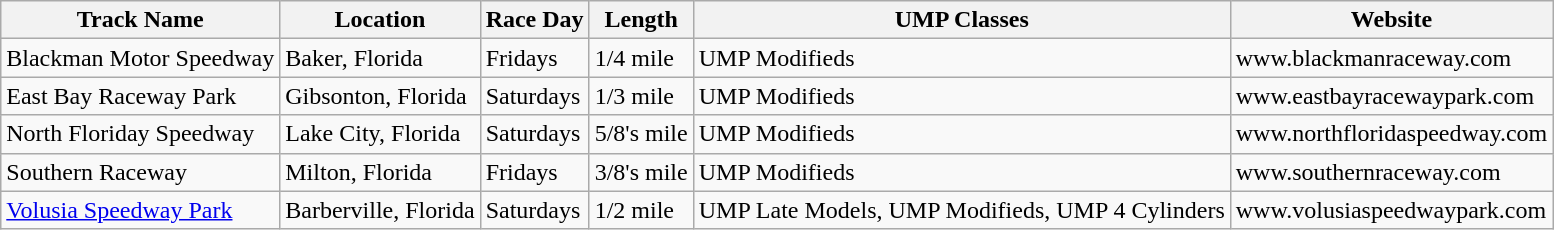<table class="wikitable">
<tr align="center">
<th>Track Name</th>
<th>Location</th>
<th>Race Day</th>
<th>Length</th>
<th>UMP Classes</th>
<th>Website</th>
</tr>
<tr>
<td>Blackman Motor Speedway</td>
<td>Baker, Florida</td>
<td>Fridays</td>
<td>1/4 mile</td>
<td>UMP Modifieds</td>
<td>www.blackmanraceway.com</td>
</tr>
<tr>
<td>East Bay Raceway Park</td>
<td>Gibsonton, Florida</td>
<td>Saturdays</td>
<td>1/3 mile</td>
<td>UMP Modifieds</td>
<td>www.eastbayracewaypark.com</td>
</tr>
<tr>
<td>North Floriday Speedway</td>
<td>Lake City, Florida</td>
<td>Saturdays</td>
<td>5/8's mile</td>
<td>UMP Modifieds</td>
<td>www.northfloridaspeedway.com</td>
</tr>
<tr>
<td>Southern Raceway</td>
<td>Milton, Florida</td>
<td>Fridays</td>
<td>3/8's mile</td>
<td>UMP Modifieds</td>
<td>www.southernraceway.com</td>
</tr>
<tr>
<td><a href='#'>Volusia Speedway Park</a></td>
<td>Barberville, Florida</td>
<td>Saturdays</td>
<td>1/2 mile</td>
<td>UMP Late Models, UMP Modifieds, UMP 4 Cylinders</td>
<td>www.volusiaspeedwaypark.com</td>
</tr>
</table>
